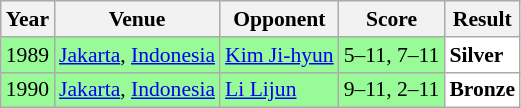<table class="sortable wikitable" style="font-size: 90%;">
<tr>
<th>Year</th>
<th>Venue</th>
<th>Opponent</th>
<th>Score</th>
<th>Result</th>
</tr>
<tr style="background:#98FB98">
<td align="center">1989</td>
<td align="left"><a href='#'>Jakarta</a>, <a href='#'>Indonesia</a></td>
<td align="left"> <a href='#'>Kim Ji-hyun</a></td>
<td align="left">5–11, 7–11</td>
<td style="text-align:left; background:white"> <strong>Silver</strong></td>
</tr>
<tr style="background:#98FB98">
<td align="center">1990</td>
<td align="left"><a href='#'>Jakarta</a>, <a href='#'>Indonesia</a></td>
<td align="left"> <a href='#'>Li Lijun</a></td>
<td align="left">9–11, 2–11</td>
<td style="text-align:left; background:white"> <strong>Bronze</strong></td>
</tr>
</table>
